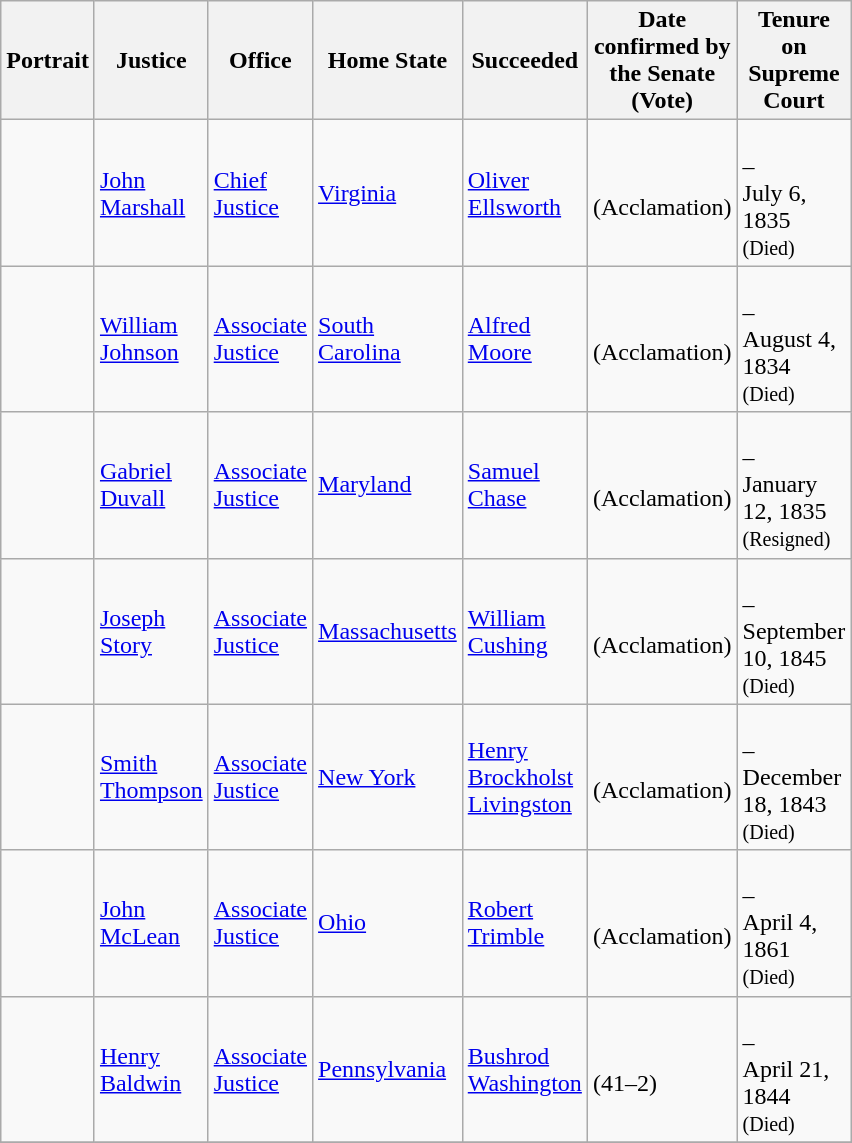<table class="wikitable sortable">
<tr>
<th scope="col" style="width: 10px;">Portrait</th>
<th scope="col" style="width: 10px;">Justice</th>
<th scope="col" style="width: 10px;">Office</th>
<th scope="col" style="width: 10px;">Home State</th>
<th scope="col" style="width: 10px;">Succeeded</th>
<th scope="col" style="width: 10px;">Date confirmed by the Senate<br>(Vote)</th>
<th scope="col" style="width: 10px;">Tenure on Supreme Court</th>
</tr>
<tr>
<td></td>
<td><a href='#'>John Marshall</a></td>
<td><a href='#'>Chief Justice</a></td>
<td><a href='#'>Virginia</a></td>
<td><a href='#'>Oliver Ellsworth</a></td>
<td><br>(Acclamation)</td>
<td><br>–<br>July 6, 1835<br><small>(Died)</small></td>
</tr>
<tr>
<td></td>
<td><a href='#'>William Johnson</a></td>
<td><a href='#'>Associate Justice</a></td>
<td><a href='#'>South Carolina</a></td>
<td><a href='#'>Alfred Moore</a></td>
<td><br>(Acclamation)</td>
<td><br>–<br>August 4, 1834<br><small>(Died)</small></td>
</tr>
<tr>
<td></td>
<td><a href='#'>Gabriel Duvall</a><br></td>
<td><a href='#'>Associate Justice</a></td>
<td><a href='#'>Maryland</a></td>
<td><a href='#'>Samuel Chase</a></td>
<td><br>(Acclamation)</td>
<td><br>–<br>January 12, 1835<br><small>(Resigned)</small></td>
</tr>
<tr>
<td></td>
<td><a href='#'>Joseph Story</a><br></td>
<td><a href='#'>Associate Justice</a></td>
<td><a href='#'>Massachusetts</a></td>
<td><a href='#'>William Cushing</a></td>
<td><br>(Acclamation)</td>
<td><br>–<br>September 10, 1845<br><small>(Died)</small></td>
</tr>
<tr>
<td></td>
<td><a href='#'>Smith Thompson</a></td>
<td><a href='#'>Associate Justice</a></td>
<td><a href='#'>New York</a></td>
<td><a href='#'>Henry Brockholst Livingston</a></td>
<td><br>(Acclamation)</td>
<td><br>–<br>December 18, 1843<br><small>(Died)</small></td>
</tr>
<tr>
<td></td>
<td><a href='#'>John McLean</a></td>
<td><a href='#'>Associate Justice</a></td>
<td><a href='#'>Ohio</a></td>
<td><a href='#'>Robert Trimble</a></td>
<td><br>(Acclamation)</td>
<td><br>–<br>April 4, 1861<br><small>(Died)</small></td>
</tr>
<tr>
<td></td>
<td><a href='#'>Henry Baldwin</a></td>
<td><a href='#'>Associate Justice</a></td>
<td><a href='#'>Pennsylvania</a></td>
<td><a href='#'>Bushrod Washington</a></td>
<td><br>(41–2)</td>
<td><br>–<br>April 21, 1844<br><small>(Died)</small></td>
</tr>
<tr>
</tr>
</table>
